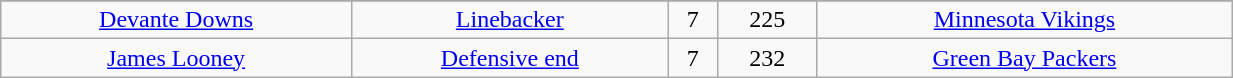<table class="wikitable" width="65%">
<tr align="center">
</tr>
<tr align="center" bgcolor="">
<td><a href='#'>Devante Downs</a></td>
<td><a href='#'>Linebacker</a></td>
<td>7</td>
<td>225</td>
<td><a href='#'>Minnesota Vikings</a></td>
</tr>
<tr align="center" bgcolor="">
<td><a href='#'>James Looney</a></td>
<td><a href='#'>Defensive end</a></td>
<td>7</td>
<td>232</td>
<td><a href='#'>Green Bay Packers</a></td>
</tr>
</table>
